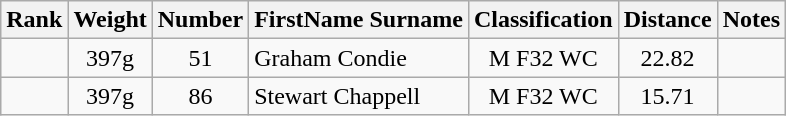<table class="wikitable sortable" style="text-align:center">
<tr>
<th>Rank</th>
<th>Weight</th>
<th>Number</th>
<th>FirstName Surname</th>
<th>Classification</th>
<th>Distance</th>
<th>Notes</th>
</tr>
<tr>
<td></td>
<td>397g</td>
<td>51</td>
<td style="text-align:left"> Graham Condie</td>
<td>M F32 WC</td>
<td>22.82</td>
<td></td>
</tr>
<tr>
<td></td>
<td>397g</td>
<td>86</td>
<td style="text-align:left"> Stewart Chappell</td>
<td>M F32 WC</td>
<td>15.71</td>
<td></td>
</tr>
</table>
